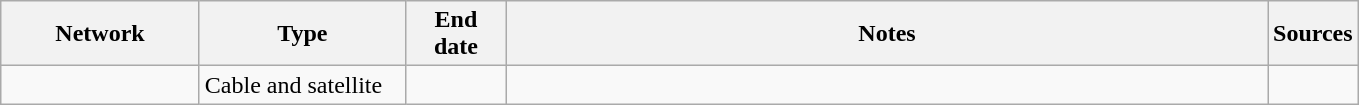<table class="wikitable">
<tr>
<th style="text-align:center; width:125px">Network</th>
<th style="text-align:center; width:130px">Type</th>
<th style="text-align:center; width:60px">End date</th>
<th style="text-align:center; width:500px">Notes</th>
<th style="text-align:center; width:30px">Sources</th>
</tr>
<tr>
<td><a href='#'></a></td>
<td>Cable and satellite</td>
<td></td>
<td></td>
<td></td>
</tr>
</table>
